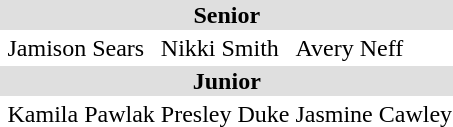<table>
<tr bgcolor="DFDFDF">
<td colspan="4" align="center"><strong>Senior</strong></td>
</tr>
<tr>
<th scope=row style="text-align:left"></th>
<td>Jamison Sears</td>
<td>Nikki Smith</td>
<td>Avery Neff</td>
</tr>
<tr bgcolor="DFDFDF">
<td colspan="4" align="center"><strong>Junior</strong></td>
</tr>
<tr>
<th scope=row style="text-align:left"></th>
<td>Kamila Pawlak</td>
<td>Presley Duke</td>
<td>Jasmine Cawley</td>
</tr>
</table>
